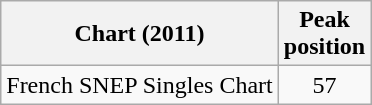<table class="wikitable sortable">
<tr>
<th>Chart (2011)</th>
<th>Peak<br>position</th>
</tr>
<tr>
<td>French SNEP Singles Chart</td>
<td style="text-align:center;">57</td>
</tr>
</table>
